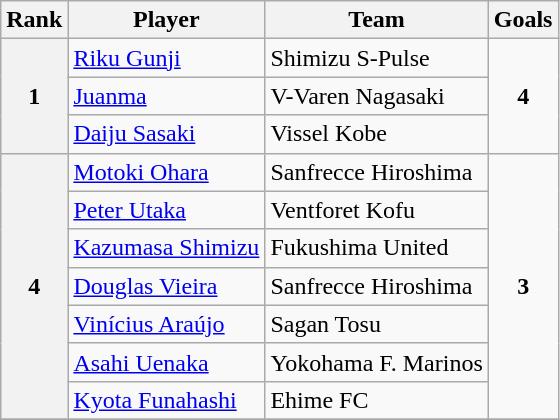<table class="wikitable sortable" style="text-align:center">
<tr>
<th>Rank</th>
<th>Player</th>
<th>Team</th>
<th>Goals</th>
</tr>
<tr>
<th rowspan=3>1</th>
<td align="left"> <a href='#'>Riku Gunji</a></td>
<td align="left">Shimizu S-Pulse</td>
<td rowspan=3><strong>4</strong></td>
</tr>
<tr>
<td align="left"> <a href='#'>Juanma</a></td>
<td align="left">V-Varen Nagasaki</td>
</tr>
<tr>
<td align="left"> <a href='#'>Daiju Sasaki</a></td>
<td align="left">Vissel Kobe</td>
</tr>
<tr>
<th rowspan=7>4</th>
<td align="left"> <a href='#'>Motoki Ohara</a></td>
<td align="left">Sanfrecce Hiroshima</td>
<td rowspan=7><strong>3</strong></td>
</tr>
<tr>
<td align="left"> <a href='#'>Peter Utaka</a></td>
<td align="left">Ventforet Kofu</td>
</tr>
<tr>
<td align="left"> <a href='#'>Kazumasa Shimizu</a></td>
<td align="left">Fukushima United</td>
</tr>
<tr>
<td align="left"> <a href='#'>Douglas Vieira</a></td>
<td align="left">Sanfrecce Hiroshima</td>
</tr>
<tr>
<td align="left"> <a href='#'>Vinícius Araújo</a></td>
<td align="left">Sagan Tosu</td>
</tr>
<tr>
<td align="left"> <a href='#'>Asahi Uenaka</a></td>
<td align="left">Yokohama F. Marinos</td>
</tr>
<tr>
<td align="left"> <a href='#'>Kyota Funahashi</a></td>
<td align="left">Ehime FC</td>
</tr>
<tr>
</tr>
</table>
